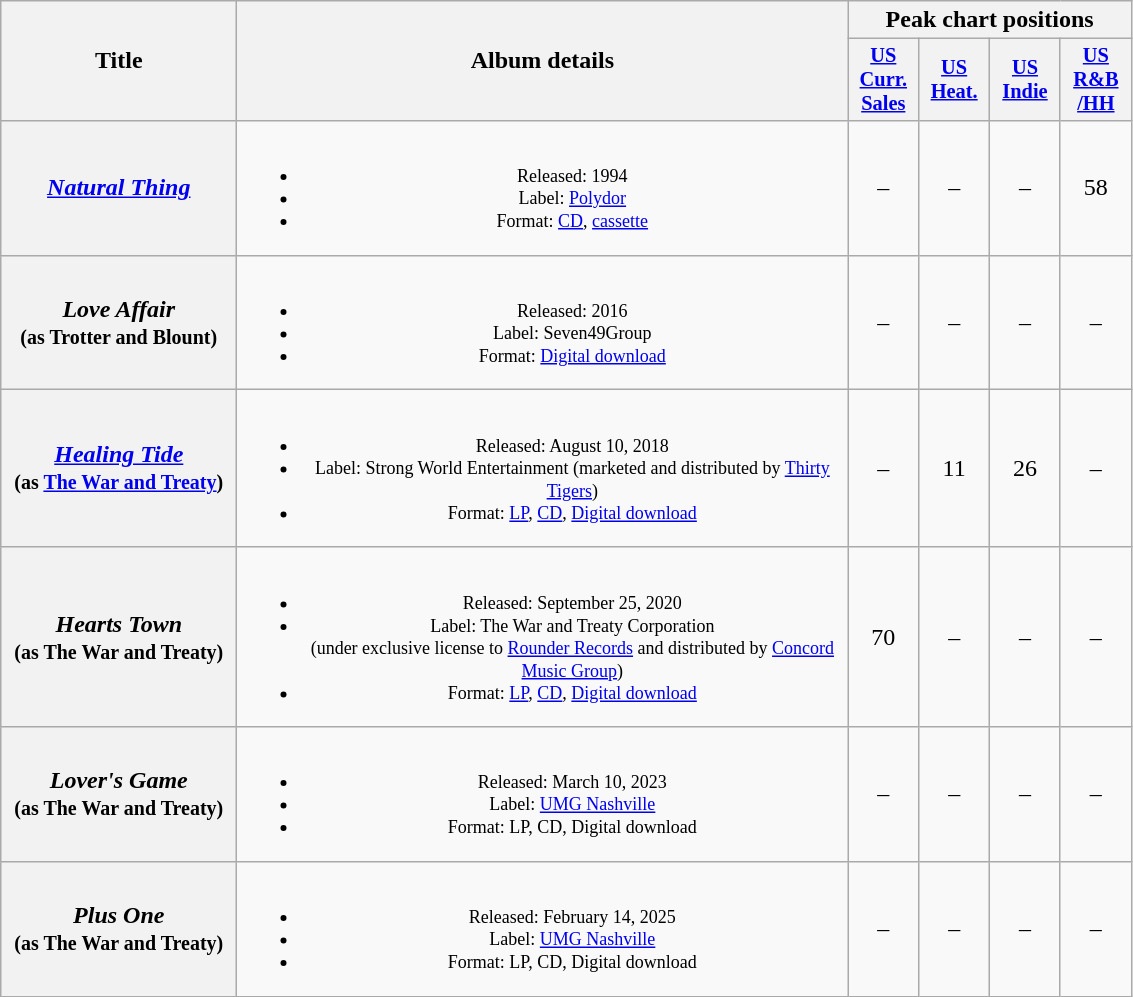<table class="wikitable plainrowheaders" style="text-align:center;" border="1">
<tr>
<th scope="col" rowspan="2" width="150">Title</th>
<th scope="col" rowspan="2" width="400">Album details</th>
<th scope="col" colspan="4">Peak chart positions</th>
</tr>
<tr>
<th scope="col" style="width:3em;font-size:85%;"><a href='#'>US<br>Curr.<br>Sales</a><br></th>
<th scope="col" style="width:3em;font-size:85%;"><a href='#'>US<br>Heat.</a><br></th>
<th scope="col" style="width:3em;font-size:85%;"><a href='#'>US<br>Indie</a><br></th>
<th scope="col" style="width:3em;font-size:85%;"><a href='#'>US<br>R&B<br>/HH</a><br></th>
</tr>
<tr>
<th scope="row"><em><a href='#'>Natural Thing</a></em></th>
<td style="font-size:12px;"><br><ul><li>Released: 1994</li><li>Label: <a href='#'>Polydor</a></li><li>Format: <a href='#'>CD</a>, <a href='#'>cassette</a></li></ul></td>
<td>–</td>
<td>–</td>
<td>–</td>
<td>58</td>
</tr>
<tr>
<th scope="row"><em>Love Affair</em> <br><small>(as Trotter and Blount)</small></th>
<td style="font-size:12px;"><br><ul><li>Released: 2016</li><li>Label: Seven49Group</li><li>Format: <a href='#'>Digital download</a></li></ul></td>
<td>–</td>
<td>–</td>
<td>–</td>
<td>–</td>
</tr>
<tr>
<th scope="row"><em><a href='#'>Healing Tide</a></em> <br><small>(as <a href='#'>The War and Treaty</a>)</small></th>
<td style="font-size:12px;"><br><ul><li>Released: August 10, 2018</li><li>Label:  Strong World Entertainment (marketed and distributed by <a href='#'>Thirty Tigers</a>)</li><li>Format:  <a href='#'>LP</a>, <a href='#'>CD</a>, <a href='#'>Digital download</a></li></ul></td>
<td>–</td>
<td>11</td>
<td>26</td>
<td>–</td>
</tr>
<tr>
<th scope="row"><em>Hearts Town</em> <br><small>(as The War and Treaty)</small></th>
<td style="font-size:12px;"><br><ul><li>Released: September 25, 2020</li><li>Label:  The War and Treaty Corporation<br>(under exclusive license to <a href='#'>Rounder Records</a> and distributed by <a href='#'>Concord Music Group</a>)</li><li>Format:  <a href='#'>LP</a>, <a href='#'>CD</a>, <a href='#'>Digital download</a></li></ul></td>
<td>70</td>
<td>–</td>
<td>–</td>
<td>–</td>
</tr>
<tr>
<th scope="row"><em>Lover's Game</em> <br> <small>(as The War and Treaty)</small></th>
<td style="font-size:12px;"><br><ul><li>Released: March 10, 2023</li><li>Label:  <a href='#'>UMG Nashville</a></li><li>Format:  LP, CD, Digital download</li></ul></td>
<td>–</td>
<td>–</td>
<td>–</td>
<td>–</td>
</tr>
<tr>
<th scope="row"><em>Plus One</em><br> <small>(as The War and Treaty)</small></th>
<td style="font-size:12px;"><br><ul><li>Released: February 14, 2025</li><li>Label:  <a href='#'>UMG Nashville</a></li><li>Format:  LP, CD, Digital download</li></ul></td>
<td>–</td>
<td>–</td>
<td>–</td>
<td>–</td>
</tr>
</table>
